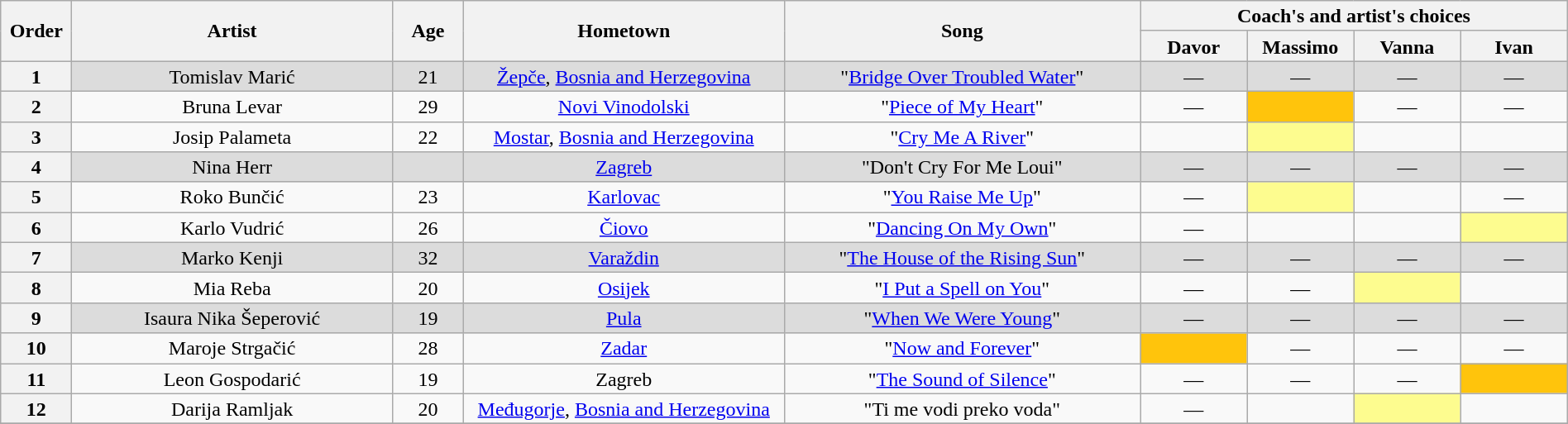<table class="wikitable" style="text-align:center; line-height:17px; width:100%;">
<tr>
<th scope="col" rowspan="2" style="width:04%;">Order</th>
<th scope="col" rowspan="2" style="width:18%;">Artist</th>
<th scope="col" rowspan="2" style="width:04%;">Age</th>
<th scope="col" rowspan="2" style="width:18%;">Hometown</th>
<th scope="col" rowspan="2" style="width:20%;">Song</th>
<th scope="col" colspan="4" style="width:24%;">Coach's and artist's choices</th>
</tr>
<tr>
<th style="width:06%;">Davor</th>
<th style="width:06%;">Massimo</th>
<th style="width:06%;">Vanna</th>
<th style="width:06%;">Ivan</th>
</tr>
<tr style="background:#DCDCDC;">
<th>1</th>
<td>Tomislav Marić</td>
<td>21</td>
<td><a href='#'>Žepče</a>, <a href='#'>Bosnia and Herzegovina</a></td>
<td>"<a href='#'>Bridge Over Troubled Water</a>"</td>
<td>—</td>
<td>—</td>
<td>—</td>
<td>—</td>
</tr>
<tr>
<th>2</th>
<td>Bruna Levar</td>
<td>29</td>
<td><a href='#'>Novi Vinodolski</a></td>
<td>"<a href='#'>Piece of My Heart</a>"</td>
<td>—</td>
<td style="background:#FFC40C;"><strong></strong></td>
<td>—</td>
<td>—</td>
</tr>
<tr>
<th>3</th>
<td>Josip Palameta</td>
<td>22</td>
<td><a href='#'>Mostar</a>, <a href='#'>Bosnia and Herzegovina</a></td>
<td>"<a href='#'>Cry Me A River</a>"</td>
<td> <strong></strong> </td>
<td style="background:#fdfc8f;"><strong></strong></td>
<td> <strong></strong> </td>
<td> <strong></strong> </td>
</tr>
<tr style="background:#DCDCDC;">
<th>4</th>
<td>Nina Herr</td>
<td></td>
<td><a href='#'>Zagreb</a></td>
<td>"Don't Cry For Me Loui"</td>
<td>—</td>
<td>—</td>
<td>—</td>
<td>—</td>
</tr>
<tr>
<th>5</th>
<td>Roko Bunčić</td>
<td>23</td>
<td><a href='#'>Karlovac</a></td>
<td>"<a href='#'>You Raise Me Up</a>"</td>
<td>—</td>
<td style="background:#fdfc8f;"><strong></strong></td>
<td> <strong></strong> </td>
<td>—</td>
</tr>
<tr>
<th>6</th>
<td>Karlo Vudrić</td>
<td>26</td>
<td><a href='#'>Čiovo</a></td>
<td>"<a href='#'>Dancing On My Own</a>"</td>
<td>—</td>
<td> <strong></strong> </td>
<td> <strong></strong> </td>
<td style="background:#fdfc8f;"><strong></strong></td>
</tr>
<tr style="background:#DCDCDC;">
<th>7</th>
<td>Marko Kenji</td>
<td>32</td>
<td><a href='#'>Varaždin</a></td>
<td>"<a href='#'>The House of the Rising Sun</a>"</td>
<td>—</td>
<td>—</td>
<td>—</td>
<td>—</td>
</tr>
<tr>
<th>8</th>
<td>Mia Reba</td>
<td>20</td>
<td><a href='#'>Osijek</a></td>
<td>"<a href='#'>I Put a Spell on You</a>"</td>
<td>—</td>
<td>—</td>
<td style="background:#fdfc8f;"><strong></strong></td>
<td> <strong></strong> </td>
</tr>
<tr style="background:#DCDCDC;">
<th>9</th>
<td>Isaura Nika Šeperović</td>
<td>19</td>
<td><a href='#'>Pula</a></td>
<td>"<a href='#'>When We Were Young</a>"</td>
<td>—</td>
<td>—</td>
<td>—</td>
<td>—</td>
</tr>
<tr>
<th>10</th>
<td>Maroje Strgačić</td>
<td>28</td>
<td><a href='#'>Zadar</a></td>
<td>"<a href='#'>Now and Forever</a>"</td>
<td style="background:#FFC40C;"><strong></strong></td>
<td>—</td>
<td>—</td>
<td>—</td>
</tr>
<tr>
<th>11</th>
<td>Leon Gospodarić</td>
<td>19</td>
<td>Zagreb</td>
<td>"<a href='#'>The Sound of Silence</a>"</td>
<td>—</td>
<td>—</td>
<td>—</td>
<td style="background:#FFC40C;"><strong></strong></td>
</tr>
<tr>
<th>12</th>
<td>Darija Ramljak</td>
<td>20</td>
<td><a href='#'>Međugorje</a>, <a href='#'>Bosnia and Herzegovina</a></td>
<td>"Ti me vodi preko voda"</td>
<td>—</td>
<td> <strong></strong> </td>
<td style="background:#fdfc8f;"><strong></strong></td>
<td> <strong></strong> </td>
</tr>
<tr>
</tr>
</table>
